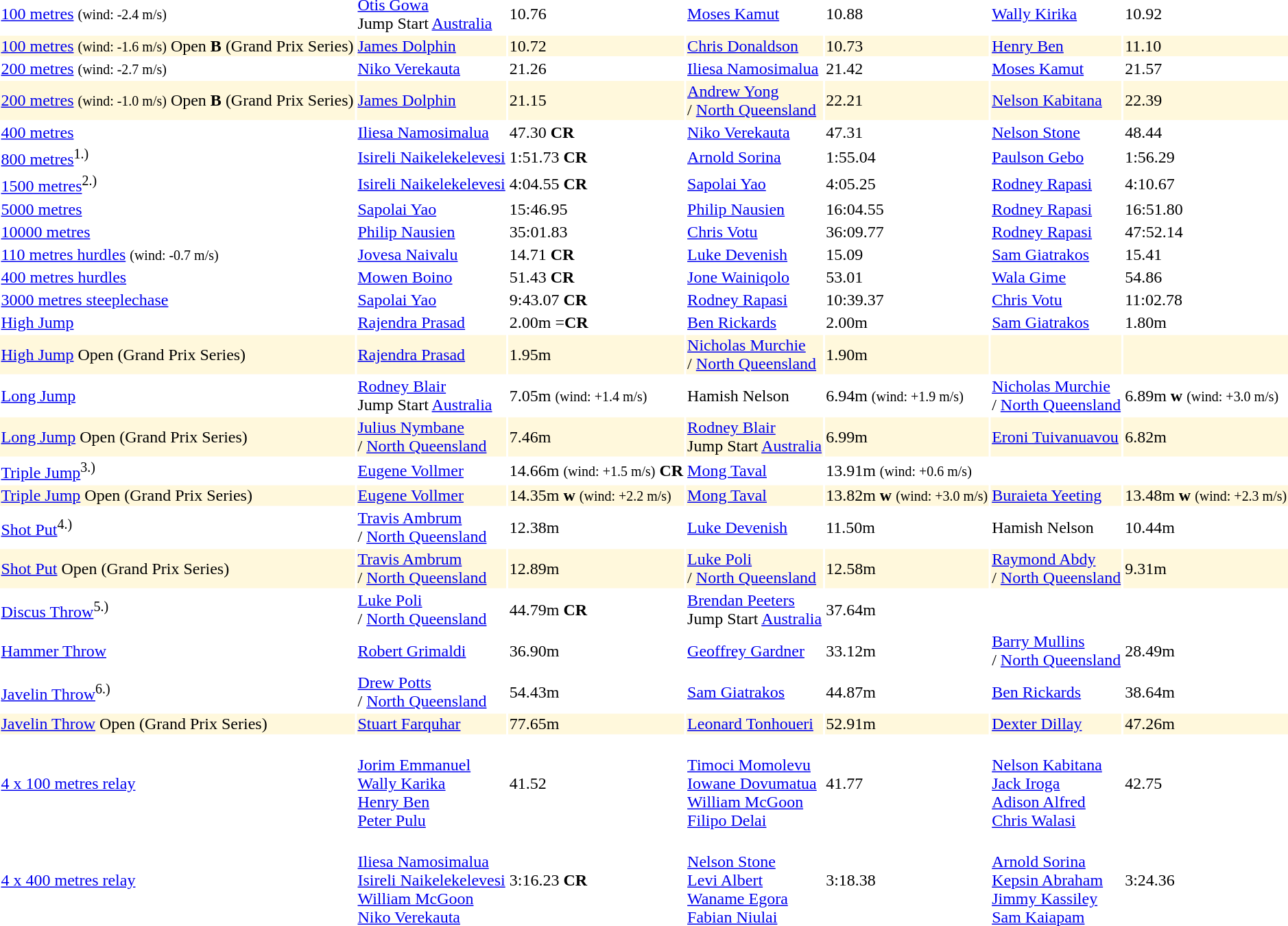<table>
<tr>
<td><a href='#'>100 metres</a> <small>(wind: -2.4 m/s)</small></td>
<td align=left><a href='#'>Otis Gowa</a> <br>  Jump Start <a href='#'>Australia</a></td>
<td>10.76</td>
<td align=left><a href='#'>Moses Kamut</a> <br> </td>
<td>10.88</td>
<td align=left><a href='#'>Wally Kirika</a> <br> </td>
<td>10.92</td>
</tr>
<tr style="background-color:CornSilk">
<td><a href='#'>100 metres</a> <small>(wind: -1.6 m/s)</small> Open <strong>B</strong> (Grand Prix Series)</td>
<td align=left><a href='#'>James Dolphin</a> <br> </td>
<td>10.72</td>
<td align=left><a href='#'>Chris Donaldson</a> <br> </td>
<td>10.73</td>
<td align=left><a href='#'>Henry Ben</a> <br> </td>
<td>11.10</td>
</tr>
<tr>
<td><a href='#'>200 metres</a> <small>(wind: -2.7 m/s)</small></td>
<td align=left><a href='#'>Niko Verekauta</a> <br> </td>
<td>21.26</td>
<td align=left><a href='#'>Iliesa Namosimalua</a> <br> </td>
<td>21.42</td>
<td align=left><a href='#'>Moses Kamut</a> <br> </td>
<td>21.57</td>
</tr>
<tr style="background-color:CornSilk">
<td><a href='#'>200 metres</a> <small>(wind: -1.0 m/s)</small> Open <strong>B</strong> (Grand Prix Series)</td>
<td align=left><a href='#'>James Dolphin</a> <br> </td>
<td>21.15</td>
<td align=left><a href='#'>Andrew Yong</a> <br> / <a href='#'>North Queensland</a></td>
<td>22.21</td>
<td align=left><a href='#'>Nelson Kabitana</a> <br> </td>
<td>22.39</td>
</tr>
<tr>
<td><a href='#'>400 metres</a></td>
<td align=left><a href='#'>Iliesa Namosimalua</a> <br> </td>
<td>47.30 <strong>CR</strong></td>
<td align=left><a href='#'>Niko Verekauta</a> <br> </td>
<td>47.31</td>
<td align=left><a href='#'>Nelson Stone</a> <br> </td>
<td>48.44</td>
</tr>
<tr>
<td><a href='#'>800 metres</a><sup>1.)</sup></td>
<td align=left><a href='#'>Isireli Naikelekelevesi</a> <br> </td>
<td>1:51.73 <strong>CR</strong></td>
<td align=left><a href='#'>Arnold Sorina</a> <br> </td>
<td>1:55.04</td>
<td align=left><a href='#'>Paulson Gebo</a> <br> </td>
<td>1:56.29</td>
</tr>
<tr>
<td><a href='#'>1500 metres</a><sup>2.)</sup></td>
<td align=left><a href='#'>Isireli Naikelekelevesi</a> <br> </td>
<td>4:04.55 <strong>CR</strong></td>
<td align=left><a href='#'>Sapolai Yao</a> <br> </td>
<td>4:05.25</td>
<td align=left><a href='#'>Rodney Rapasi</a> <br> </td>
<td>4:10.67</td>
</tr>
<tr>
<td><a href='#'>5000 metres</a></td>
<td align=left><a href='#'>Sapolai Yao</a> <br> </td>
<td>15:46.95</td>
<td align=left><a href='#'>Philip Nausien</a> <br> </td>
<td>16:04.55</td>
<td align=left><a href='#'>Rodney Rapasi</a> <br> </td>
<td>16:51.80</td>
</tr>
<tr>
<td><a href='#'>10000 metres</a></td>
<td align=left><a href='#'>Philip Nausien</a> <br> </td>
<td>35:01.83</td>
<td align=left><a href='#'>Chris Votu</a> <br> </td>
<td>36:09.77</td>
<td align=left><a href='#'>Rodney Rapasi</a> <br> </td>
<td>47:52.14</td>
</tr>
<tr>
<td><a href='#'>110 metres hurdles</a> <small>(wind: -0.7 m/s)</small></td>
<td align=left><a href='#'>Jovesa Naivalu</a> <br> </td>
<td>14.71 <strong>CR</strong></td>
<td align=left><a href='#'>Luke Devenish</a> <br> </td>
<td>15.09</td>
<td align=left><a href='#'>Sam Giatrakos</a> <br> </td>
<td>15.41</td>
</tr>
<tr>
<td><a href='#'>400 metres hurdles</a></td>
<td align=left><a href='#'>Mowen Boino</a> <br> </td>
<td>51.43 <strong>CR</strong></td>
<td align=left><a href='#'>Jone Wainiqolo</a> <br> </td>
<td>53.01</td>
<td align=left><a href='#'>Wala Gime</a> <br> </td>
<td>54.86</td>
</tr>
<tr>
<td><a href='#'>3000 metres steeplechase</a></td>
<td align=left><a href='#'>Sapolai Yao</a> <br> </td>
<td>9:43.07 <strong>CR</strong></td>
<td align=left><a href='#'>Rodney Rapasi</a> <br> </td>
<td>10:39.37</td>
<td align=left><a href='#'>Chris Votu</a> <br> </td>
<td>11:02.78</td>
</tr>
<tr>
<td><a href='#'>High Jump</a></td>
<td align=left><a href='#'>Rajendra Prasad</a> <br> </td>
<td>2.00m =<strong>CR</strong></td>
<td align=left><a href='#'>Ben Rickards</a> <br> </td>
<td>2.00m</td>
<td align=left><a href='#'>Sam Giatrakos</a> <br> </td>
<td>1.80m</td>
</tr>
<tr style="background-color:CornSilk">
<td><a href='#'>High Jump</a> Open (Grand Prix Series)</td>
<td align=left><a href='#'>Rajendra Prasad</a> <br> </td>
<td>1.95m</td>
<td align=left><a href='#'>Nicholas Murchie</a> <br> / <a href='#'>North Queensland</a></td>
<td>1.90m</td>
<td></td>
<td></td>
</tr>
<tr>
<td><a href='#'>Long Jump</a></td>
<td align=left><a href='#'>Rodney Blair</a> <br>  Jump Start <a href='#'>Australia</a></td>
<td>7.05m <small>(wind: +1.4 m/s)</small></td>
<td align=left>Hamish Nelson <br> </td>
<td>6.94m <small>(wind: +1.9 m/s)</small></td>
<td align=left><a href='#'>Nicholas Murchie</a> <br> / <a href='#'>North Queensland</a></td>
<td>6.89m <strong>w</strong> <small>(wind: +3.0 m/s)</small></td>
</tr>
<tr style="background-color:CornSilk">
<td><a href='#'>Long Jump</a> Open (Grand Prix Series)</td>
<td align=left><a href='#'>Julius Nymbane</a> <br> / <a href='#'>North Queensland</a></td>
<td>7.46m</td>
<td align=left><a href='#'>Rodney Blair</a> <br>  Jump Start <a href='#'>Australia</a></td>
<td>6.99m</td>
<td align=left><a href='#'>Eroni Tuivanuavou</a> <br> </td>
<td>6.82m</td>
</tr>
<tr>
<td><a href='#'>Triple Jump</a><sup>3.)</sup></td>
<td align=left><a href='#'>Eugene Vollmer</a> <br> </td>
<td>14.66m <small>(wind: +1.5 m/s)</small> <strong>CR</strong></td>
<td align=left><a href='#'>Mong Taval</a> <br> </td>
<td>13.91m <small>(wind: +0.6 m/s)</small></td>
<td></td>
<td></td>
</tr>
<tr style="background-color:CornSilk">
<td><a href='#'>Triple Jump</a> Open (Grand Prix Series)</td>
<td align=left><a href='#'>Eugene Vollmer</a> <br> </td>
<td>14.35m <strong>w</strong> <small>(wind: +2.2 m/s)</small></td>
<td align=left><a href='#'>Mong Taval</a> <br> </td>
<td>13.82m <strong>w</strong> <small>(wind: +3.0 m/s)</small></td>
<td align=left><a href='#'>Buraieta Yeeting</a> <br> </td>
<td>13.48m <strong>w</strong> <small>(wind: +2.3 m/s)</small></td>
</tr>
<tr>
<td><a href='#'>Shot Put</a><sup>4.)</sup></td>
<td align=left><a href='#'>Travis Ambrum</a> <br> / <a href='#'>North Queensland</a></td>
<td>12.38m</td>
<td align=left><a href='#'>Luke Devenish</a> <br> </td>
<td>11.50m</td>
<td align=left>Hamish Nelson <br> </td>
<td>10.44m</td>
</tr>
<tr style="background-color:CornSilk">
<td><a href='#'>Shot Put</a> Open (Grand Prix Series)</td>
<td align=left><a href='#'>Travis Ambrum</a> <br> / <a href='#'>North Queensland</a></td>
<td>12.89m</td>
<td align=left><a href='#'>Luke Poli</a> <br> / <a href='#'>North Queensland</a></td>
<td>12.58m</td>
<td align=left><a href='#'>Raymond Abdy</a> <br> / <a href='#'>North Queensland</a></td>
<td>9.31m</td>
</tr>
<tr>
<td><a href='#'>Discus Throw</a><sup>5.)</sup></td>
<td align=left><a href='#'>Luke Poli</a> <br> / <a href='#'>North Queensland</a></td>
<td>44.79m <strong>CR</strong></td>
<td align=left><a href='#'>Brendan Peeters</a> <br>  Jump Start <a href='#'>Australia</a></td>
<td>37.64m</td>
<td></td>
<td></td>
</tr>
<tr>
<td><a href='#'>Hammer Throw</a></td>
<td align=left><a href='#'>Robert Grimaldi</a> <br> </td>
<td>36.90m</td>
<td align=left><a href='#'>Geoffrey Gardner</a> <br> </td>
<td>33.12m</td>
<td align=left><a href='#'>Barry Mullins</a> <br> / <a href='#'>North Queensland</a></td>
<td>28.49m</td>
</tr>
<tr>
<td><a href='#'>Javelin Throw</a><sup>6.)</sup></td>
<td align=left><a href='#'>Drew Potts</a> <br> / <a href='#'>North Queensland</a></td>
<td>54.43m</td>
<td align=left><a href='#'>Sam Giatrakos</a> <br> </td>
<td>44.87m</td>
<td align=left><a href='#'>Ben Rickards</a> <br> </td>
<td>38.64m</td>
</tr>
<tr style="background-color:CornSilk">
<td><a href='#'>Javelin Throw</a> Open (Grand Prix Series)</td>
<td align=left><a href='#'>Stuart Farquhar</a> <br> </td>
<td>77.65m</td>
<td align=left><a href='#'>Leonard Tonhoueri</a> <br> </td>
<td>52.91m</td>
<td align=left><a href='#'>Dexter Dillay</a> <br> </td>
<td>47.26m</td>
</tr>
<tr>
<td><a href='#'>4 x 100 metres relay</a></td>
<td> <br><a href='#'>Jorim Emmanuel</a><br><a href='#'>Wally Karika</a><br><a href='#'>Henry Ben</a><br><a href='#'>Peter Pulu</a></td>
<td>41.52</td>
<td> <br><a href='#'>Timoci Momolevu</a><br><a href='#'>Iowane Dovumatua</a><br><a href='#'>William McGoon</a><br><a href='#'>Filipo Delai</a></td>
<td>41.77</td>
<td> <br><a href='#'>Nelson Kabitana</a><br><a href='#'>Jack Iroga</a><br><a href='#'>Adison Alfred</a><br><a href='#'>Chris Walasi</a></td>
<td>42.75</td>
</tr>
<tr>
<td><a href='#'>4 x 400 metres relay</a></td>
<td> <br><a href='#'>Iliesa Namosimalua</a><br><a href='#'>Isireli Naikelekelevesi</a><br><a href='#'>William McGoon</a><br><a href='#'>Niko Verekauta</a></td>
<td>3:16.23 <strong>CR</strong></td>
<td> <br><a href='#'>Nelson Stone</a><br><a href='#'>Levi Albert</a><br><a href='#'>Waname Egora</a><br><a href='#'>Fabian Niulai</a></td>
<td>3:18.38</td>
<td> <br><a href='#'>Arnold Sorina</a><br><a href='#'>Kepsin Abraham</a><br><a href='#'>Jimmy Kassiley</a><br><a href='#'>Sam Kaiapam</a></td>
<td>3:24.36</td>
</tr>
</table>
